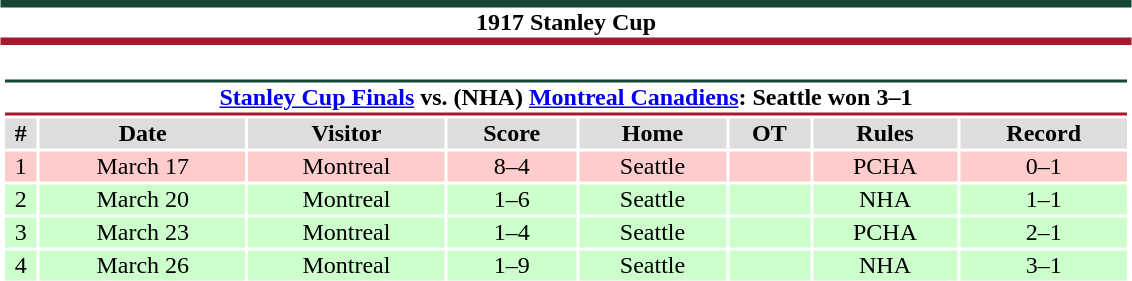<table class="toccolours" style="width:60%; clear:both; margin:1.5em auto; text-align:center;">
<tr>
<th colspan="8" style="background:#FFFFFF; border-top:#154734 5px solid; border-bottom:#A6192E 5px solid;">1917 Stanley Cup</th>
</tr>
<tr>
<td colspan="8"><br><table class="toccolours collapsible collapsed" style="width:100%;">
<tr>
<th colspan="8" style="background:#FFFFFF; border-top:#154734 2px solid; border-bottom:#A6192E 2px solid;"><a href='#'>Stanley Cup Finals</a> vs. (NHA) <a href='#'>Montreal Canadiens</a>: Seattle won 3–1</th>
</tr>
<tr style="background:#ddd;">
<th>#</th>
<th>Date</th>
<th>Visitor</th>
<th>Score</th>
<th>Home</th>
<th>OT</th>
<th>Rules</th>
<th>Record</th>
</tr>
<tr style="background:#fcc;">
<td>1</td>
<td>March 17</td>
<td>Montreal</td>
<td>8–4</td>
<td>Seattle</td>
<td></td>
<td>PCHA</td>
<td>0–1</td>
</tr>
<tr style="background:#cfc;">
<td>2</td>
<td>March 20</td>
<td>Montreal</td>
<td>1–6</td>
<td>Seattle</td>
<td></td>
<td>NHA</td>
<td>1–1</td>
</tr>
<tr style="background:#cfc;">
<td>3</td>
<td>March 23</td>
<td>Montreal</td>
<td>1–4</td>
<td>Seattle</td>
<td></td>
<td>PCHA</td>
<td>2–1</td>
</tr>
<tr style="background:#cfc;">
<td>4</td>
<td>March 26</td>
<td>Montreal</td>
<td>1–9</td>
<td>Seattle</td>
<td></td>
<td>NHA</td>
<td>3–1</td>
</tr>
</table>
</td>
</tr>
</table>
